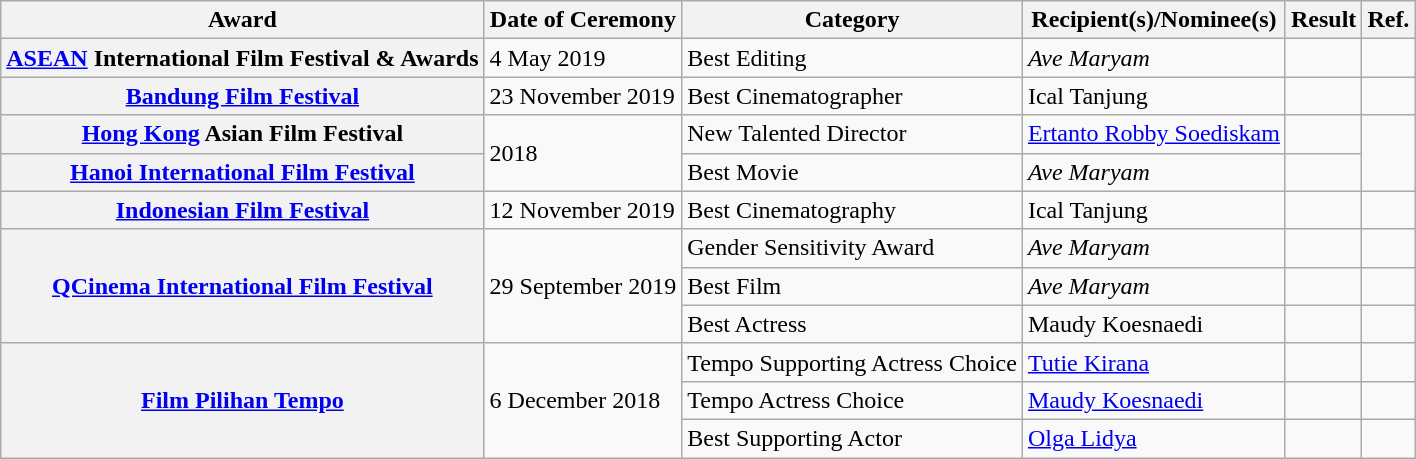<table class="wikitable plainrowheaders sortable">
<tr>
<th>Award</th>
<th>Date of Ceremony</th>
<th>Category</th>
<th>Recipient(s)/Nominee(s)</th>
<th>Result</th>
<th class="unsortable">Ref.</th>
</tr>
<tr>
<th scope="row"><a href='#'>ASEAN</a> International Film Festival & Awards</th>
<td>4 May 2019</td>
<td>Best Editing</td>
<td><em>Ave Maryam</em></td>
<td></td>
<td style="text-align:center;"></td>
</tr>
<tr>
<th scope="row"><a href='#'>Bandung Film Festival</a></th>
<td>23 November 2019</td>
<td>Best Cinematographer</td>
<td>Ical Tanjung</td>
<td></td>
<td style="text-align:center;"></td>
</tr>
<tr>
<th scope="row"><a href='#'>Hong Kong</a> Asian Film Festival</th>
<td rowspan="2">2018</td>
<td>New Talented Director</td>
<td rowspan="1"><a href='#'>Ertanto Robby Soediskam</a></td>
<td></td>
<td style="text-align:center;" rowspan="2"></td>
</tr>
<tr>
<th scope="row"><a href='#'>Hanoi International Film Festival</a></th>
<td>Best Movie</td>
<td rowspan="1"><em>Ave Maryam</em></td>
<td></td>
</tr>
<tr>
<th scope="row"><a href='#'>Indonesian Film Festival</a></th>
<td>12 November 2019</td>
<td>Best Cinematography</td>
<td>Ical Tanjung</td>
<td></td>
<td style="text-align:center;"></td>
</tr>
<tr>
<th rowspan="3" scope="row"><a href='#'>QCinema International Film Festival</a></th>
<td rowspan="3">29 September 2019</td>
<td>Gender Sensitivity Award</td>
<td><em>Ave Maryam</em></td>
<td></td>
<td style="text-align:center;"></td>
</tr>
<tr>
<td>Best Film</td>
<td><em>Ave Maryam</em></td>
<td></td>
<td style="text-align:center;"></td>
</tr>
<tr>
<td>Best Actress</td>
<td>Maudy Koesnaedi</td>
<td></td>
<td style="text-align:center;"></td>
</tr>
<tr>
<th rowspan="3" scope="row"><a href='#'>Film Pilihan Tempo</a></th>
<td rowspan="3">6 December 2018</td>
<td>Tempo Supporting Actress Choice</td>
<td rowspan="1"><a href='#'>Tutie Kirana</a></td>
<td></td>
<td style="text-align:center;"></td>
</tr>
<tr>
<td>Tempo Actress Choice</td>
<td rowspan="1"><a href='#'>Maudy Koesnaedi</a></td>
<td></td>
<td style="text-align:center;"></td>
</tr>
<tr>
<td>Best Supporting Actor</td>
<td><a href='#'>Olga Lidya</a></td>
<td></td>
<td style="text-align:center;"></td>
</tr>
</table>
